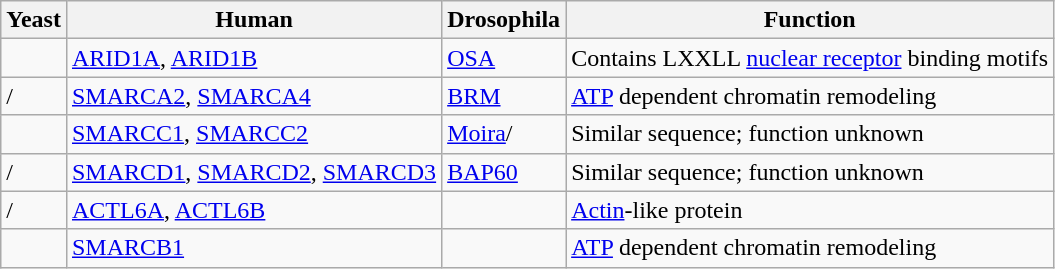<table class="wikitable">
<tr>
<th>Yeast</th>
<th>Human</th>
<th>Drosophila</th>
<th>Function</th>
</tr>
<tr>
<td></td>
<td><a href='#'>ARID1A</a>, <a href='#'>ARID1B</a></td>
<td><a href='#'>OSA</a></td>
<td>Contains LXXLL <a href='#'>nuclear receptor</a> binding motifs</td>
</tr>
<tr>
<td>/</td>
<td><a href='#'>SMARCA2</a>, <a href='#'>SMARCA4</a></td>
<td><a href='#'>BRM</a></td>
<td><a href='#'>ATP</a> dependent chromatin remodeling</td>
</tr>
<tr>
<td></td>
<td><a href='#'>SMARCC1</a>, <a href='#'>SMARCC2</a></td>
<td><a href='#'>Moira</a>/</td>
<td>Similar sequence; function unknown</td>
</tr>
<tr>
<td>/</td>
<td><a href='#'>SMARCD1</a>, <a href='#'>SMARCD2</a>, <a href='#'>SMARCD3</a></td>
<td><a href='#'>BAP60</a></td>
<td>Similar sequence; function unknown</td>
</tr>
<tr>
<td>/</td>
<td><a href='#'>ACTL6A</a>, <a href='#'>ACTL6B</a></td>
<td></td>
<td><a href='#'>Actin</a>-like protein</td>
</tr>
<tr>
<td></td>
<td><a href='#'>SMARCB1</a></td>
<td></td>
<td><a href='#'>ATP</a> dependent chromatin remodeling</td>
</tr>
</table>
